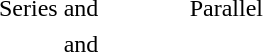<table style="margin:0.5em auto">
<tr>
<td align=center>Series</td>
<td width="80px">and</td>
<td align=center>Parallel</td>
</tr>
<tr>
</tr>
<tr>
<td align=center></td>
<td>and</td>
<td align=center></td>
</tr>
<tr>
</tr>
</table>
